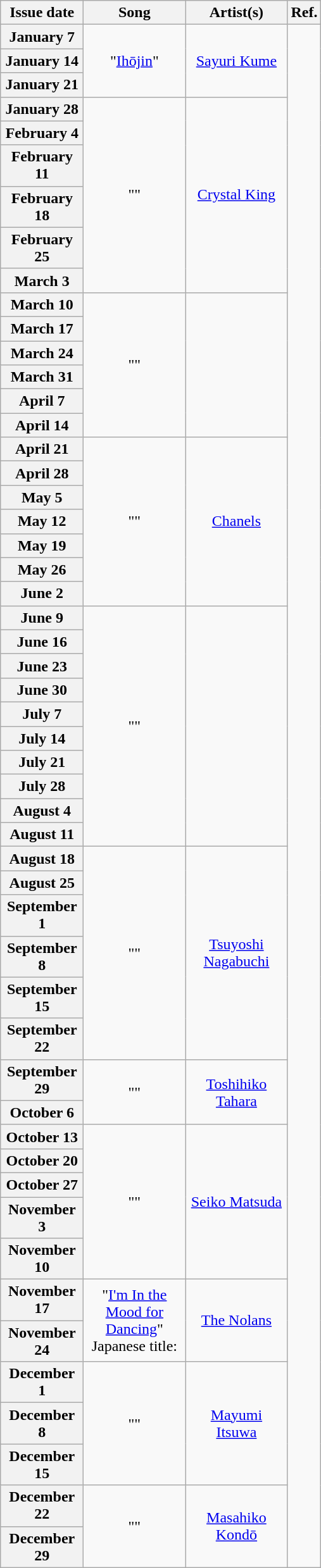<table class="wikitable plainrowheaders" style="text-align: center">
<tr>
<th width="80">Issue date</th>
<th width="100">Song</th>
<th width="100">Artist(s)</th>
<th width="20">Ref.</th>
</tr>
<tr>
<th scope="row">January 7</th>
<td rowspan="3">"<a href='#'>Ihōjin</a>"</td>
<td rowspan="3"><a href='#'>Sayuri Kume</a></td>
<td rowspan="53"></td>
</tr>
<tr>
<th scope="row">January 14</th>
</tr>
<tr>
<th scope="row">January 21</th>
</tr>
<tr>
<th scope="row">January 28</th>
<td rowspan="6">""</td>
<td rowspan="6"><a href='#'>Crystal King</a></td>
</tr>
<tr>
<th scope="row">February 4</th>
</tr>
<tr>
<th scope="row">February 11</th>
</tr>
<tr>
<th scope="row">February 18</th>
</tr>
<tr>
<th scope="row">February 25</th>
</tr>
<tr>
<th scope="row">March 3</th>
</tr>
<tr>
<th scope="row">March 10</th>
<td rowspan="6">""</td>
<td rowspan="6"></td>
</tr>
<tr>
<th scope="row">March 17</th>
</tr>
<tr>
<th scope="row">March 24</th>
</tr>
<tr>
<th scope="row">March 31</th>
</tr>
<tr>
<th scope="row">April 7</th>
</tr>
<tr>
<th scope="row">April 14</th>
</tr>
<tr>
<th scope="row">April 21</th>
<td rowspan="7">""</td>
<td rowspan="7"><a href='#'>Chanels</a></td>
</tr>
<tr>
<th scope="row">April 28</th>
</tr>
<tr>
<th scope="row">May 5</th>
</tr>
<tr>
<th scope="row">May 12</th>
</tr>
<tr>
<th scope="row">May 19</th>
</tr>
<tr>
<th scope="row">May 26</th>
</tr>
<tr>
<th scope="row">June 2</th>
</tr>
<tr>
<th scope="row">June 9</th>
<td rowspan="10">""</td>
<td rowspan="10"></td>
</tr>
<tr>
<th scope="row">June 16</th>
</tr>
<tr>
<th scope="row">June 23</th>
</tr>
<tr>
<th scope="row">June 30</th>
</tr>
<tr>
<th scope="row">July 7</th>
</tr>
<tr>
<th scope="row">July 14</th>
</tr>
<tr>
<th scope="row">July 21</th>
</tr>
<tr>
<th scope="row">July 28</th>
</tr>
<tr>
<th scope="row">August 4</th>
</tr>
<tr>
<th scope="row">August 11</th>
</tr>
<tr>
<th scope="row">August 18</th>
<td rowspan="6">""</td>
<td rowspan="6"><a href='#'>Tsuyoshi Nagabuchi</a></td>
</tr>
<tr>
<th scope="row">August 25</th>
</tr>
<tr>
<th scope="row">September 1</th>
</tr>
<tr>
<th scope="row">September 8</th>
</tr>
<tr>
<th scope="row">September 15</th>
</tr>
<tr>
<th scope="row">September 22</th>
</tr>
<tr>
<th scope="row">September 29</th>
<td rowspan="2">""</td>
<td rowspan="2"><a href='#'>Toshihiko Tahara</a></td>
</tr>
<tr>
<th scope="row">October 6</th>
</tr>
<tr>
<th scope="row">October 13</th>
<td rowspan="5">""</td>
<td rowspan="5"><a href='#'>Seiko Matsuda</a></td>
</tr>
<tr>
<th scope="row">October 20</th>
</tr>
<tr>
<th scope="row">October 27</th>
</tr>
<tr>
<th scope="row">November 3</th>
</tr>
<tr>
<th scope="row">November 10</th>
</tr>
<tr>
<th scope="row">November 17</th>
<td rowspan="2">"<a href='#'>I'm In the Mood for Dancing</a>" <br> Japanese title: </td>
<td rowspan="2"><a href='#'>The Nolans</a></td>
</tr>
<tr>
<th scope="row">November 24</th>
</tr>
<tr>
<th scope="row">December 1</th>
<td rowspan="3">""</td>
<td rowspan="3"><a href='#'>Mayumi Itsuwa</a></td>
</tr>
<tr>
<th scope="row">December 8</th>
</tr>
<tr>
<th scope="row">December 15</th>
</tr>
<tr>
<th scope="row">December 22</th>
<td rowspan="2">""</td>
<td rowspan="2"><a href='#'>Masahiko Kondō</a></td>
</tr>
<tr>
<th scope="row">December 29</th>
</tr>
</table>
